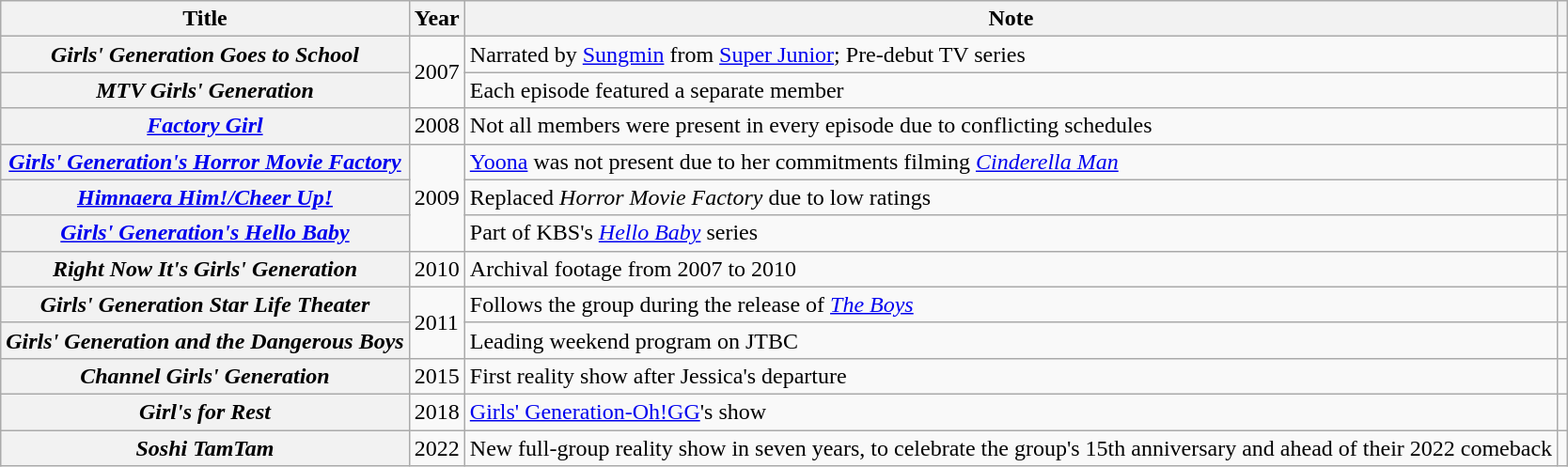<table class="wikitable plainrowheaders">
<tr>
<th scope="col">Title</th>
<th scope="col">Year</th>
<th scope="col">Note</th>
<th scope="col"></th>
</tr>
<tr>
<th scope="row"><em>Girls' Generation Goes to School</em></th>
<td rowspan="2">2007</td>
<td>Narrated by <a href='#'>Sungmin</a> from <a href='#'>Super Junior</a>; Pre-debut TV series</td>
<td style="text-align:center"></td>
</tr>
<tr>
<th scope="row"><em>MTV Girls' Generation</em></th>
<td>Each episode featured a separate member</td>
<td style="text-align:center"></td>
</tr>
<tr>
<th scope="row"><em><a href='#'>Factory Girl</a></em></th>
<td>2008</td>
<td>Not all members were present in every episode due to conflicting schedules</td>
<td style="text-align:center"></td>
</tr>
<tr>
<th scope="row"><em><a href='#'>Girls' Generation's Horror Movie Factory</a></em></th>
<td rowspan="3">2009</td>
<td><a href='#'>Yoona</a> was not present due to her commitments filming <em><a href='#'>Cinderella Man</a></em></td>
<td style="text-align:center"></td>
</tr>
<tr>
<th scope="row"><em><a href='#'>Himnaera Him!/Cheer Up!</a></em></th>
<td>Replaced <em>Horror Movie Factory</em> due to low ratings</td>
<td style="text-align:center"></td>
</tr>
<tr>
<th scope="row"><em><a href='#'>Girls' Generation's Hello Baby</a></em></th>
<td>Part of KBS's <em><a href='#'>Hello Baby</a></em> series</td>
<td style="text-align:center"></td>
</tr>
<tr>
<th scope="row"><em>Right Now It's Girls' Generation</em></th>
<td>2010</td>
<td>Archival footage from 2007 to 2010</td>
<td style="text-align:center"></td>
</tr>
<tr>
<th scope="row"><em>Girls' Generation Star Life Theater</em></th>
<td rowspan="2">2011</td>
<td>Follows the group during the release of <em><a href='#'>The Boys</a></em></td>
<td style="text-align:center"></td>
</tr>
<tr>
<th scope="row"><em>Girls' Generation and the Dangerous Boys</em></th>
<td>Leading weekend program on JTBC</td>
<td style="text-align:center"></td>
</tr>
<tr>
<th scope="row"><em>Channel Girls' Generation</em></th>
<td>2015</td>
<td>First reality show after Jessica's departure</td>
<td style="text-align:center"></td>
</tr>
<tr>
<th scope="row"><em>Girl's for Rest</em></th>
<td>2018</td>
<td><a href='#'>Girls' Generation-Oh!GG</a>'s show</td>
<td style="text-align:center"></td>
</tr>
<tr>
<th scope="row"><em>Soshi TamTam</em></th>
<td>2022</td>
<td>New full-group reality show in seven years, to celebrate the group's 15th anniversary and ahead of their 2022 comeback</td>
<td style="text-align:center"></td>
</tr>
</table>
